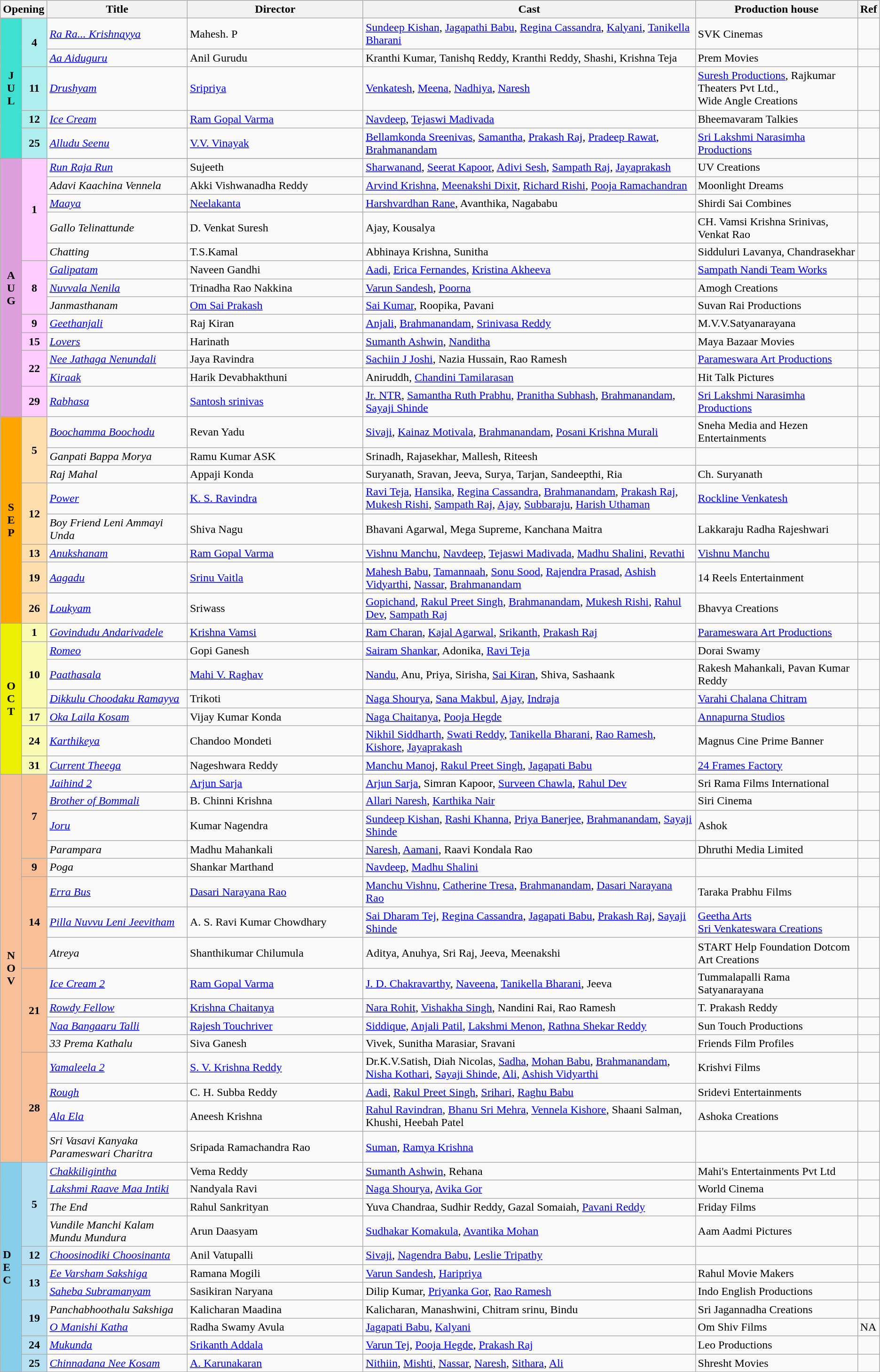<table class="wikitable sortable">
<tr style="background:#blue; text-align:center;">
<th colspan="2">Opening</th>
<th>Title</th>
<th style="width:20%;"><strong>Director</strong></th>
<th>Cast</th>
<th>Production house</th>
<th>Ref</th>
</tr>
<tr July!>
<td rowspan="5" style="text-align:center; background:#40e0d0;  "><strong>J<br>U<br>L</strong></td>
<td rowspan="2" style="text-align:center; background:#afeeee;"><strong>4</strong></td>
<td><em><a href='#'>Ra Ra... Krishnayya</a></em></td>
<td>Mahesh. P</td>
<td><a href='#'>Sundeep Kishan</a>, <a href='#'>Jagapathi Babu</a>, <a href='#'>Regina Cassandra</a>, <a href='#'>Kalyani</a>, <a href='#'>Tanikella Bharani</a></td>
<td>SVK Cinemas</td>
<td></td>
</tr>
<tr>
<td><em><a href='#'>Aa Aiduguru</a></em></td>
<td>Anil Gurudu</td>
<td>Kranthi Kumar, Tanishq Reddy, Kranthi Reddy, Shashi, Krishna Teja</td>
<td>Prem Movies</td>
<td></td>
</tr>
<tr>
<td style="text-align:center; background:#afeeee;"><strong>11</strong></td>
<td><em><a href='#'>Drushyam</a></em></td>
<td><a href='#'>Sripriya</a></td>
<td><a href='#'>Venkatesh</a>, <a href='#'>Meena</a>, <a href='#'>Nadhiya</a>, <a href='#'>Naresh</a></td>
<td><a href='#'>Suresh Productions</a>, Rajkumar Theaters Pvt Ltd.,<br>Wide Angle Creations</td>
<td></td>
</tr>
<tr>
<td style="text-align:center; background:#afeeee;"><strong>12</strong></td>
<td><em> <a href='#'>Ice Cream</a></em></td>
<td><a href='#'>Ram Gopal Varma</a></td>
<td><a href='#'>Navdeep</a>, <a href='#'>Tejaswi Madivada</a></td>
<td>Bheemavaram Talkies</td>
<td></td>
</tr>
<tr>
<td rowspan="1" style="text-align:center; background:#afeeee;"><strong>25</strong></td>
<td><em><a href='#'>Alludu Seenu</a></em></td>
<td><a href='#'>V.V. Vinayak</a></td>
<td><a href='#'>Bellamkonda Sreenivas</a>, <a href='#'>Samantha</a>, <a href='#'>Prakash Raj</a>, <a href='#'>Pradeep Rawat</a>, <a href='#'>Brahmanandam</a></td>
<td><a href='#'>Sri Lakshmi Narasimha Productions</a></td>
<td></td>
</tr>
<tr>
</tr>
<tr August!>
<td rowspan="13"   style="text-align:center; background:plum;  "><strong>A<br>U<br>G</strong></td>
<td rowspan="5" style="text-align:center; background:#fcf;"><strong>1</strong></td>
<td><em><a href='#'>Run Raja Run</a></em></td>
<td>Sujeeth</td>
<td><a href='#'>Sharwanand</a>, <a href='#'>Seerat Kapoor</a>, <a href='#'>Adivi Sesh</a>, <a href='#'>Sampath Raj</a>, <a href='#'>Jayaprakash</a></td>
<td>UV Creations</td>
<td></td>
</tr>
<tr>
<td><em>Adavi Kaachina Vennela</em></td>
<td>Akki Vishwanadha Reddy</td>
<td><a href='#'>Arvind Krishna</a>, <a href='#'>Meenakshi Dixit</a>, <a href='#'>Richard Rishi</a>, <a href='#'>Pooja Ramachandran</a></td>
<td>Moonlight Dreams</td>
<td></td>
</tr>
<tr>
<td><em><a href='#'>Maaya</a></em></td>
<td><a href='#'>Neelakanta</a></td>
<td><a href='#'>Harshvardhan Rane</a>, Avanthika, Nagababu</td>
<td>Shirdi Sai Combines</td>
<td></td>
</tr>
<tr>
<td><em>Gallo Telinattunde</em></td>
<td>D. Venkat Suresh</td>
<td>Ajay, Kousalya</td>
<td>CH. Vamsi Krishna Srinivas, Venkat Rao</td>
<td></td>
</tr>
<tr>
<td><em>Chatting</em></td>
<td>T.S.Kamal</td>
<td>Abhinaya Krishna, Sunitha</td>
<td>Sidduluri Lavanya, Chandrasekhar</td>
<td></td>
</tr>
<tr>
<td rowspan="3" style="text-align:center; background:#fcf;"><strong>8</strong></td>
<td><em><a href='#'>Galipatam</a></em></td>
<td>Naveen Gandhi</td>
<td><a href='#'>Aadi</a>, <a href='#'>Erica Fernandes</a>, <a href='#'>Kristina Akheeva</a></td>
<td><a href='#'>Sampath Nandi Team Works</a></td>
<td></td>
</tr>
<tr>
<td><em><a href='#'>Nuvvala Nenila</a></em></td>
<td>Trinadha Rao Nakkina</td>
<td><a href='#'>Varun Sandesh</a>, <a href='#'>Poorna</a></td>
<td>Amogh Creations</td>
<td></td>
</tr>
<tr>
<td><em>Janmasthanam</em></td>
<td><a href='#'>Om Sai Prakash</a></td>
<td><a href='#'>Sai Kumar</a>, Roopika, Pavani</td>
<td>Suvan Rai Productions</td>
<td></td>
</tr>
<tr>
<td style="text-align:center; background:#fcf;"><strong>9</strong></td>
<td><em><a href='#'>Geethanjali</a></em></td>
<td>Raj Kiran</td>
<td><a href='#'>Anjali</a>, <a href='#'>Brahmanandam</a>, <a href='#'>Srinivasa Reddy</a></td>
<td>M.V.V.Satyanarayana</td>
<td></td>
</tr>
<tr>
<td style="text-align:center; background:#fcf;"><strong>15</strong></td>
<td><em><a href='#'>Lovers</a></em></td>
<td>Harinath</td>
<td><a href='#'>Sumanth Ashwin</a>, <a href='#'>Nanditha</a></td>
<td>Maya Bazaar Movies</td>
<td></td>
</tr>
<tr>
<td rowspan="2" style="text-align:center; background:#fcf;"><strong>22</strong></td>
<td><em><a href='#'>Nee Jathaga Nenundali</a></em></td>
<td>Jaya Ravindra</td>
<td><a href='#'>Sachiin J Joshi</a>, Nazia Hussain, Rao Ramesh</td>
<td><a href='#'>Parameswara Art Productions</a></td>
<td></td>
</tr>
<tr>
<td><em><a href='#'>Kiraak</a></em></td>
<td>Harik Devabhakthuni</td>
<td>Aniruddh, <a href='#'>Chandini Tamilarasan</a></td>
<td>Hit Talk Pictures</td>
<td></td>
</tr>
<tr>
<td style="text-align:center; background:#fcf;"><strong>29</strong></td>
<td><em><a href='#'>Rabhasa</a></em></td>
<td><a href='#'>Santosh srinivas</a></td>
<td><a href='#'>Jr. NTR</a>, <a href='#'>Samantha Ruth Prabhu</a>, <a href='#'>Pranitha Subhash</a>, <a href='#'>Brahmanandam</a>, <a href='#'>Sayaji Shinde</a></td>
<td><a href='#'>Sri Lakshmi Narasimha Productions</a></td>
<td></td>
</tr>
<tr September!>
<td rowspan="8" style="text-align:center; background:orange; textcolor:#ffdead;"><strong>S<br>E<br>P</strong></td>
<td rowspan="3" style="text-align:center; background:#ffdead;"><strong>5</strong></td>
<td><em><a href='#'>Boochamma Boochodu</a></em></td>
<td>Revan Yadu</td>
<td><a href='#'>Sivaji</a>, <a href='#'>Kainaz Motivala</a>, <a href='#'>Brahmanandam</a>, <a href='#'>Posani Krishna Murali</a></td>
<td>Sneha Media and Hezen Entertainments</td>
<td></td>
</tr>
<tr>
<td><em>Ganpati Bappa Morya</em></td>
<td>Ramu Kumar ASK</td>
<td>Srinadh, Rajasekhar, Mallesh, Riteesh</td>
<td></td>
<td></td>
</tr>
<tr>
<td><em>Raj Mahal</em></td>
<td>Appaji Konda</td>
<td>Suryanath, Sravan, Jeeva, Surya, Tarjan, Sandeepthi, Ria</td>
<td>Ch. Suryanath</td>
<td></td>
</tr>
<tr>
<td rowspan="2" style="text-align:center; background:#ffdead;"><strong>12</strong></td>
<td><em><a href='#'>Power</a></em></td>
<td><a href='#'>K. S. Ravindra</a></td>
<td><a href='#'>Ravi Teja</a>, <a href='#'>Hansika</a>, <a href='#'>Regina Cassandra</a>, <a href='#'>Brahmanandam</a>, <a href='#'>Prakash Raj</a>, <a href='#'>Mukesh Rishi</a>, <a href='#'>Sampath Raj</a>, <a href='#'>Ajay</a>, <a href='#'>Subbaraju</a>, <a href='#'>Harish Uthaman</a></td>
<td><a href='#'>Rockline Venkatesh</a></td>
<td></td>
</tr>
<tr>
<td><em>Boy Friend Leni Ammayi Unda</em></td>
<td>Shiva Nagu</td>
<td>Bhavani Agarwal, Mega Supreme, Kanchana Maitra</td>
<td>Lakkaraju Radha Rajeshwari</td>
<td></td>
</tr>
<tr>
<td style="text-align:center; background:#ffdead;"><strong>13</strong></td>
<td><em><a href='#'>Anukshanam</a></em></td>
<td><a href='#'>Ram Gopal Varma</a></td>
<td><a href='#'>Vishnu Manchu</a>, <a href='#'>Navdeep</a>, <a href='#'>Tejaswi Madivada</a>, <a href='#'>Madhu Shalini</a>, <a href='#'>Revathi</a></td>
<td><a href='#'>Vishnu Manchu</a></td>
<td></td>
</tr>
<tr>
<td style="text-align:center; background:#ffdead;"><strong>19</strong></td>
<td><em><a href='#'>Aagadu</a></em></td>
<td><a href='#'>Srinu Vaitla</a></td>
<td><a href='#'>Mahesh Babu</a>, <a href='#'>Tamannaah</a>, <a href='#'>Sonu Sood</a>, <a href='#'>Rajendra Prasad</a>, <a href='#'>Ashish Vidyarthi</a>, <a href='#'>Nassar</a>, <a href='#'>Brahmanandam</a></td>
<td>14 Reels Entertainment</td>
<td></td>
</tr>
<tr>
<td style="text-align:center; background:#ffdead;"><strong>26</strong></td>
<td><em><a href='#'>Loukyam</a></em></td>
<td>Sriwass</td>
<td><a href='#'>Gopichand</a>, <a href='#'>Rakul Preet Singh</a>, <a href='#'>Brahmanandam</a>, <a href='#'>Mukesh Rishi</a>, <a href='#'>Rahul Dev</a>, <a href='#'>Sampath Raj</a></td>
<td>Bhavya Creations</td>
<td></td>
</tr>
<tr October!>
<td rowspan="7"   style="text-align:center; background:#eef003;  "><strong>O<br>C<br>T</strong></td>
<td style="text-align:center; background:#f9fab3;"><strong>1</strong></td>
<td><em><a href='#'>Govindudu Andarivadele</a></em></td>
<td><a href='#'>Krishna Vamsi</a></td>
<td><a href='#'>Ram Charan</a>, <a href='#'>Kajal Agarwal</a>, <a href='#'>Srikanth</a>, <a href='#'>Prakash Raj</a></td>
<td><a href='#'>Parameswara Art Productions</a></td>
<td></td>
</tr>
<tr>
<td rowspan="3" style="text-align:center; background:#f9fab3;"><strong>10</strong></td>
<td><em><a href='#'>Romeo</a></em></td>
<td>Gopi Ganesh</td>
<td><a href='#'>Sairam Shankar</a>, Adonika, <a href='#'>Ravi Teja</a></td>
<td>Dorai Swamy</td>
<td></td>
</tr>
<tr>
<td><em><a href='#'>Paathasala</a></em></td>
<td><a href='#'>Mahi V. Raghav</a></td>
<td><a href='#'>Nandu</a>, Anu, Priya, Sirisha, <a href='#'>Sai Kiran</a>, Shiva, Sashaank</td>
<td>Rakesh Mahankali, Pavan Kumar Reddy</td>
<td></td>
</tr>
<tr>
<td><em><a href='#'>Dikkulu Choodaku Ramayya</a></em></td>
<td>Trikoti</td>
<td><a href='#'>Naga Shourya</a>, <a href='#'>Sana Makbul</a>, <a href='#'>Ajay</a>, <a href='#'>Indraja</a></td>
<td><a href='#'>Varahi Chalana Chitram</a></td>
<td></td>
</tr>
<tr>
<td style="text-align:center; background:#f9fab3;"><strong>17</strong></td>
<td><em><a href='#'>Oka Laila Kosam</a></em></td>
<td>Vijay Kumar Konda</td>
<td><a href='#'>Naga Chaitanya</a>, <a href='#'>Pooja Hegde</a></td>
<td><a href='#'>Annapurna Studios</a></td>
<td></td>
</tr>
<tr>
<td style="text-align:center; background:#f9fab3;"><strong>24</strong></td>
<td><em><a href='#'>Karthikeya</a></em></td>
<td>Chandoo Mondeti</td>
<td><a href='#'>Nikhil Siddharth</a>, <a href='#'>Swati Reddy</a>, <a href='#'>Tanikella Bharani</a>, <a href='#'>Rao Ramesh</a>, <a href='#'>Kishore</a>, <a href='#'>Jayaprakash</a></td>
<td>Magnus Cine Prime Banner</td>
<td></td>
</tr>
<tr>
<td style="text-align:center; background:#f9fab3;"><strong>31</strong></td>
<td><em><a href='#'>Current Theega</a></em></td>
<td>Nageshwara Reddy</td>
<td><a href='#'>Manchu Manoj</a>, <a href='#'>Rakul Preet Singh</a>, <a href='#'>Jagapati Babu</a></td>
<td><a href='#'>24 Frames Factory</a></td>
<td></td>
</tr>
<tr November!>
<td rowspan="16" style="text-align:center; background:#F7C099; "><strong>N<br>O<br>V</strong></td>
<td rowspan="4" style="text-align:center; background:#F7C099;"><strong>7</strong></td>
<td><em><a href='#'>Jaihind 2</a></em></td>
<td><a href='#'>Arjun Sarja</a></td>
<td><a href='#'>Arjun Sarja</a>, Simran Kapoor, <a href='#'>Surveen Chawla</a>, <a href='#'>Rahul Dev</a></td>
<td>Sri Rama Films International</td>
<td></td>
</tr>
<tr>
<td><em><a href='#'>Brother of Bommali</a></em></td>
<td>B. Chinni Krishna</td>
<td><a href='#'>Allari Naresh</a>, <a href='#'>Karthika Nair</a></td>
<td>Siri Cinema</td>
<td></td>
</tr>
<tr>
<td><em><a href='#'>Joru</a></em></td>
<td>Kumar Nagendra</td>
<td><a href='#'>Sundeep Kishan</a>, <a href='#'>Rashi Khanna</a>, <a href='#'>Priya Banerjee</a>, <a href='#'>Brahmanandam</a>, <a href='#'>Sayaji Shinde</a></td>
<td>Ashok</td>
<td></td>
</tr>
<tr>
<td><em>Parampara</em></td>
<td>Madhu Mahankali</td>
<td><a href='#'>Naresh</a>, <a href='#'>Aamani</a>, Raavi Kondala Rao</td>
<td>Dhruthi Media Limited</td>
<td></td>
</tr>
<tr>
<td style="text-align:center; background:#f7c099;"><strong>9</strong></td>
<td><em>Poga</em></td>
<td>Shankar Marthand</td>
<td><a href='#'>Navdeep</a>, <a href='#'>Madhu Shalini</a></td>
<td></td>
<td></td>
</tr>
<tr>
<td rowspan="3" style="text-align:center; background:#F7C099;"><strong>14</strong></td>
<td><em><a href='#'>Erra Bus</a></em></td>
<td><a href='#'>Dasari Narayana Rao</a></td>
<td><a href='#'>Manchu Vishnu</a>, <a href='#'>Catherine Tresa</a>, <a href='#'>Brahmanandam</a>, <a href='#'>Dasari Narayana Rao</a></td>
<td>Taraka Prabhu Films</td>
<td></td>
</tr>
<tr>
<td><em><a href='#'>Pilla Nuvvu Leni Jeevitham</a></em></td>
<td>A. S. Ravi Kumar Chowdhary</td>
<td><a href='#'>Sai Dharam Tej</a>, <a href='#'>Regina Cassandra</a>, <a href='#'>Jagapati Babu</a>, <a href='#'>Prakash Raj</a>, <a href='#'>Sayaji Shinde</a></td>
<td><a href='#'>Geetha Arts</a><br><a href='#'>Sri Venkateswara Creations</a></td>
<td></td>
</tr>
<tr>
<td><em>Atreya</em></td>
<td>Shanthikumar Chilumula</td>
<td>Aditya, Anuhya, Sri Raj, Jeeva, Meenakshi</td>
<td>START Help Foundation Dotcom Art Creations</td>
<td></td>
</tr>
<tr>
<td rowspan="4" style="text-align:center; background:#F7C099;"><strong>21</strong></td>
<td><em><a href='#'>Ice Cream 2</a></em></td>
<td><a href='#'>Ram Gopal Varma</a></td>
<td><a href='#'>J. D. Chakravarthy</a>, <a href='#'>Naveena</a>, <a href='#'>Tanikella Bharani</a>, Jeeva</td>
<td>Tummalapalli Rama Satyanarayana</td>
<td></td>
</tr>
<tr>
<td><em><a href='#'>Rowdy Fellow</a></em></td>
<td><a href='#'>Krishna Chaitanya</a></td>
<td><a href='#'>Nara Rohit</a>, <a href='#'>Vishakha Singh</a>, Nandini Rai, Rao Ramesh</td>
<td>T. Prakash Reddy</td>
<td></td>
</tr>
<tr>
<td><em><a href='#'>Naa Bangaaru Talli</a></em></td>
<td><a href='#'>Rajesh Touchriver</a></td>
<td><a href='#'>Siddique</a>, <a href='#'>Anjali Patil</a>, <a href='#'>Lakshmi Menon</a>, <a href='#'>Rathna Shekar Reddy</a></td>
<td>Sun Touch Productions</td>
<td></td>
</tr>
<tr>
<td><em>33 Prema Kathalu</em></td>
<td>Siva Ganesh</td>
<td>Vivek, Sunitha Marasiar, Sravani</td>
<td>Friends Film Profiles</td>
<td></td>
</tr>
<tr>
<td rowspan="4" style="text-align:center; background:#F7C099;"><strong>28</strong></td>
<td><em><a href='#'>Yamaleela 2</a></em></td>
<td><a href='#'>S. V. Krishna Reddy</a></td>
<td>Dr.K.V.Satish, Diah Nicolas, <a href='#'>Sadha</a>, <a href='#'>Mohan Babu</a>, <a href='#'>Brahmanandam</a>, <a href='#'>Nisha Kothari</a>, <a href='#'>Sayaji Shinde</a>, <a href='#'>Ali</a>, <a href='#'>Ashish Vidyarthi</a></td>
<td>Krishvi Films</td>
<td></td>
</tr>
<tr>
<td><em><a href='#'>Rough</a></em></td>
<td>C. H. Subba Reddy</td>
<td><a href='#'>Aadi</a>, <a href='#'>Rakul Preet Singh</a>, <a href='#'>Srihari</a>, <a href='#'>Raghu Babu</a></td>
<td>Sridevi Entertainments</td>
<td></td>
</tr>
<tr>
<td><em><a href='#'>Ala Ela</a></em></td>
<td>Aneesh Krishna</td>
<td><a href='#'>Rahul Ravindran</a>, <a href='#'>Bhanu Sri Mehra</a>, <a href='#'>Vennela Kishore</a>, Shaani Salman, Khushi, Heebah Patel</td>
<td>Ashoka Creations</td>
<td></td>
</tr>
<tr>
<td><em>Sri Vasavi Kanyaka Parameswari Charitra</em></td>
<td>Sripada Ramachandra Rao</td>
<td><a href='#'>Suman</a>, <a href='#'>Ramya Krishna</a></td>
<td></td>
<td></td>
</tr>
<tr December!>
<td rowspan="11" style="texthfrgf-align:center; background:skyBlue;  "><strong>D<br>E<br>C</strong></td>
<td rowspan="4" style="text-align:center; background:#b7e1f3;"><strong>5</strong></td>
<td><em><a href='#'>Chakkiligintha</a></em></td>
<td>Vema Reddy</td>
<td><a href='#'>Sumanth Ashwin</a>, Rehana</td>
<td>Mahi's Entertainments Pvt Ltd</td>
<td></td>
</tr>
<tr>
<td><em><a href='#'>Lakshmi Raave Maa Intiki</a></em></td>
<td>Nandyala Ravi</td>
<td><a href='#'>Naga Shourya</a>, <a href='#'>Avika Gor</a></td>
<td>World Cinema</td>
<td></td>
</tr>
<tr>
<td><em>The End</em></td>
<td>Rahul Sankrityan</td>
<td>Yuva Chandraa, Sudhir Reddy, Gazal Somaiah, <a href='#'>Pavani Reddy</a></td>
<td>Friday Films</td>
<td></td>
</tr>
<tr>
<td><em>Vundile Manchi Kalam Mundu Mundura</em></td>
<td>Arun Daasyam</td>
<td><a href='#'>Sudhakar Komakula</a>, <a href='#'>Avantika Mohan</a></td>
<td>Aam Aadmi Pictures</td>
<td></td>
</tr>
<tr>
<td style="text-align:center; background:#b7e1f3;"><strong>12</strong></td>
<td><em><a href='#'>Choosinodiki Choosinanta</a></em></td>
<td>Anil Vatupalli</td>
<td><a href='#'>Sivaji</a>, <a href='#'>Nagendra Babu</a>, <a href='#'>Leslie Tripathy</a></td>
<td></td>
<td></td>
</tr>
<tr>
<td rowspan="2" style="text-align:center; background:#b7e1f3;"><strong>13</strong></td>
<td><em><a href='#'>Ee Varsham Sakshiga</a></em></td>
<td>Ramana Mogili</td>
<td><a href='#'>Varun Sandesh</a>, <a href='#'>Haripriya</a></td>
<td>Rahul Movie Makers</td>
<td></td>
</tr>
<tr>
<td><em><a href='#'>Saheba Subramanyam</a></em></td>
<td>Sasikiran Naryana</td>
<td>Dilip Kumar, <a href='#'>Priyanka Gor</a>, <a href='#'>Rao Ramesh</a></td>
<td>Indo English Productions</td>
<td></td>
</tr>
<tr>
<td rowspan="2" style="text-align:center; background:#b7e1f3;"><strong>19</strong></td>
<td><em>Panchabhoothalu Sakshiga</em></td>
<td>Kalicharan Maadina</td>
<td>Kalicharan, Manashwini, Chitram srinu, Bindu</td>
<td>Sri Jagannadha Creations</td>
<td></td>
</tr>
<tr>
<td><em><a href='#'>O Manishi Katha</a></em></td>
<td>Radha Swamy Avula</td>
<td><a href='#'>Jagapati Babu</a>, <a href='#'>Kalyani</a></td>
<td>Om Shiv Films</td>
<td>NA</td>
</tr>
<tr>
<td style="text-align:center; background:#b7e1f3;"><strong>24</strong></td>
<td><em><a href='#'>Mukunda</a></em></td>
<td><a href='#'>Srikanth Addala</a></td>
<td><a href='#'>Varun Tej</a>, <a href='#'>Pooja Hegde</a>, <a href='#'>Prakash Raj</a></td>
<td>Leo Productions</td>
<td></td>
</tr>
<tr>
<td style="text-align:center; background:#b7e1f3;"><strong>25</strong></td>
<td><em><a href='#'>Chinnadana Nee Kosam</a></em></td>
<td><a href='#'>A. Karunakaran</a></td>
<td><a href='#'>Nithiin</a>, <a href='#'>Mishti</a>, <a href='#'>Nassar</a>, <a href='#'>Naresh</a>, <a href='#'>Sithara</a>, <a href='#'>Ali</a></td>
<td>Shresht Movies</td>
<td></td>
</tr>
</table>
